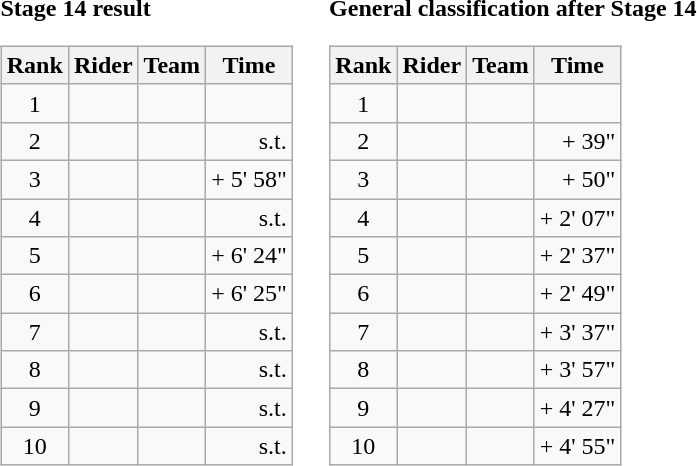<table>
<tr>
<td><strong>Stage 14 result</strong><br><table class="wikitable">
<tr>
<th scope="col">Rank</th>
<th scope="col">Rider</th>
<th scope="col">Team</th>
<th scope="col">Time</th>
</tr>
<tr>
<td style="text-align:center;">1</td>
<td></td>
<td></td>
<td style="text-align:right;"></td>
</tr>
<tr>
<td style="text-align:center;">2</td>
<td></td>
<td></td>
<td style="text-align:right;">s.t.</td>
</tr>
<tr>
<td style="text-align:center;">3</td>
<td></td>
<td></td>
<td style="text-align:right;">+ 5' 58"</td>
</tr>
<tr>
<td style="text-align:center;">4</td>
<td></td>
<td></td>
<td style="text-align:right;">s.t.</td>
</tr>
<tr>
<td style="text-align:center;">5</td>
<td></td>
<td></td>
<td style="text-align:right;">+ 6' 24"</td>
</tr>
<tr>
<td style="text-align:center;">6</td>
<td></td>
<td></td>
<td style="text-align:right;">+ 6' 25"</td>
</tr>
<tr>
<td style="text-align:center;">7</td>
<td></td>
<td></td>
<td style="text-align:right;">s.t.</td>
</tr>
<tr>
<td style="text-align:center;">8</td>
<td></td>
<td></td>
<td style="text-align:right;">s.t.</td>
</tr>
<tr>
<td style="text-align:center;">9</td>
<td></td>
<td></td>
<td style="text-align:right;">s.t.</td>
</tr>
<tr>
<td style="text-align:center;">10</td>
<td></td>
<td></td>
<td style="text-align:right;">s.t.</td>
</tr>
</table>
</td>
<td></td>
<td><strong>General classification after Stage 14</strong><br><table class="wikitable">
<tr>
<th scope="col">Rank</th>
<th scope="col">Rider</th>
<th scope="col">Team</th>
<th scope="col">Time</th>
</tr>
<tr>
<td style="text-align:center;">1</td>
<td></td>
<td></td>
<td style="text-align:right;"></td>
</tr>
<tr>
<td style="text-align:center;">2</td>
<td></td>
<td></td>
<td style="text-align:right;">+ 39"</td>
</tr>
<tr>
<td style="text-align:center;">3</td>
<td></td>
<td></td>
<td style="text-align:right;">+ 50"</td>
</tr>
<tr>
<td style="text-align:center;">4</td>
<td></td>
<td></td>
<td style="text-align:right;">+ 2' 07"</td>
</tr>
<tr>
<td style="text-align:center;">5</td>
<td></td>
<td></td>
<td style="text-align:right;">+ 2' 37"</td>
</tr>
<tr>
<td style="text-align:center;">6</td>
<td></td>
<td></td>
<td style="text-align:right;">+ 2' 49"</td>
</tr>
<tr>
<td style="text-align:center;">7</td>
<td></td>
<td></td>
<td style="text-align:right;">+ 3' 37"</td>
</tr>
<tr>
<td style="text-align:center;">8</td>
<td></td>
<td></td>
<td style="text-align:right;">+ 3' 57"</td>
</tr>
<tr>
<td style="text-align:center;">9</td>
<td></td>
<td></td>
<td style="text-align:right;">+ 4' 27"</td>
</tr>
<tr>
<td style="text-align:center;">10</td>
<td></td>
<td></td>
<td style="text-align:right;">+ 4' 55"</td>
</tr>
</table>
</td>
</tr>
</table>
